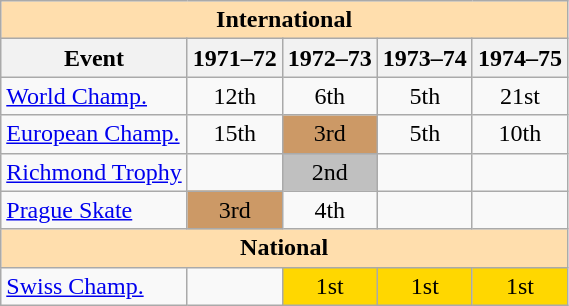<table class="wikitable" style="text-align:center">
<tr>
<th style="background-color: #ffdead; " colspan=5 align=center>International</th>
</tr>
<tr>
<th>Event</th>
<th>1971–72</th>
<th>1972–73</th>
<th>1973–74</th>
<th>1974–75</th>
</tr>
<tr>
<td align=left><a href='#'>World Champ.</a></td>
<td>12th</td>
<td>6th</td>
<td>5th</td>
<td>21st</td>
</tr>
<tr>
<td align=left><a href='#'>European Champ.</a></td>
<td>15th</td>
<td bgcolor=cc9966>3rd</td>
<td>5th</td>
<td>10th</td>
</tr>
<tr>
<td align=left><a href='#'>Richmond Trophy</a></td>
<td></td>
<td bgcolor=silver>2nd</td>
<td></td>
<td></td>
</tr>
<tr>
<td align=left><a href='#'>Prague Skate</a></td>
<td bgcolor=cc9966>3rd</td>
<td>4th</td>
<td></td>
<td></td>
</tr>
<tr>
<th style="background-color: #ffdead; " colspan=5 align=center>National</th>
</tr>
<tr>
<td align=left><a href='#'>Swiss Champ.</a></td>
<td></td>
<td bgcolor=gold>1st</td>
<td bgcolor=gold>1st</td>
<td bgcolor=gold>1st</td>
</tr>
</table>
